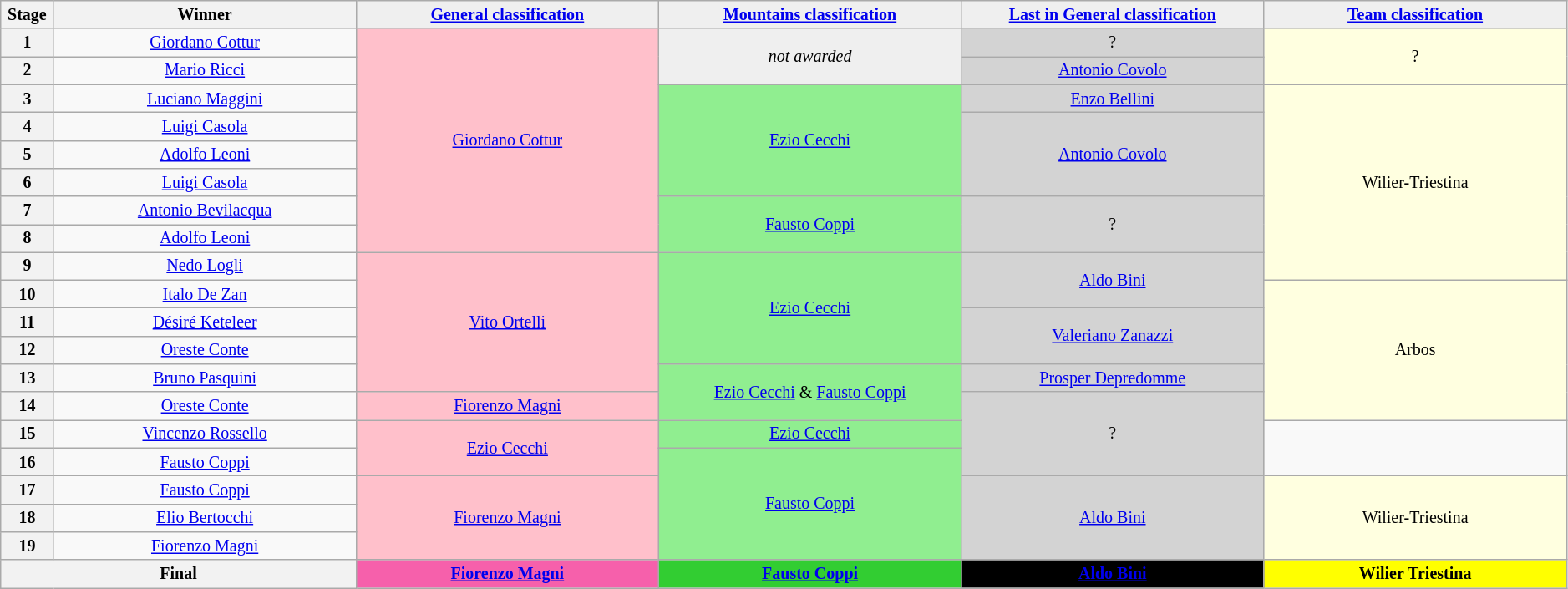<table class="wikitable" style="text-align: center; font-size:smaller;">
<tr style="background:#efefef;">
<th style="width:1%;">Stage</th>
<th style="width:14%;">Winner</th>
<th style="background:#efefef; width:14%;"><a href='#'>General classification</a><br></th>
<th style="background:#efefef; width:14%;"><a href='#'>Mountains classification</a></th>
<th style="background:#efefef; width:14%;"><a href='#'>Last in General classification</a><br></th>
<th style="background:#efefef; width:14%;"><a href='#'>Team classification</a></th>
</tr>
<tr>
<th>1</th>
<td><a href='#'>Giordano Cottur</a></td>
<td style="background:pink;" rowspan="8"><a href='#'>Giordano Cottur</a></td>
<td style="background:#EFEFEF;" rowspan="2"><em>not awarded</em></td>
<td style="background:lightgray;" rowspan="1">?</td>
<td style="background:lightyellow;" rowspan="2">?</td>
</tr>
<tr>
<th>2</th>
<td><a href='#'>Mario Ricci</a></td>
<td style="background:lightgray;" rowspan="1"><a href='#'>Antonio Covolo</a></td>
</tr>
<tr>
<th>3</th>
<td><a href='#'>Luciano Maggini</a></td>
<td style="background:lightgreen;" rowspan="4"><a href='#'>Ezio Cecchi</a></td>
<td style="background:lightgray;" rowspan="1"><a href='#'>Enzo Bellini</a></td>
<td style="background:lightyellow;" rowspan="7">Wilier-Triestina</td>
</tr>
<tr>
<th>4</th>
<td><a href='#'>Luigi Casola</a></td>
<td style="background:lightgray;" rowspan="3"><a href='#'>Antonio Covolo</a></td>
</tr>
<tr>
<th>5</th>
<td><a href='#'>Adolfo Leoni</a></td>
</tr>
<tr>
<th>6</th>
<td><a href='#'>Luigi Casola</a></td>
</tr>
<tr>
<th>7</th>
<td><a href='#'>Antonio Bevilacqua</a></td>
<td style="background:lightgreen;" rowspan="2"><a href='#'>Fausto Coppi</a></td>
<td style="background:lightgray;" rowspan="2">?</td>
</tr>
<tr>
<th>8</th>
<td><a href='#'>Adolfo Leoni</a></td>
</tr>
<tr>
<th>9</th>
<td><a href='#'>Nedo Logli</a></td>
<td style="background:pink;" rowspan="5"><a href='#'>Vito Ortelli</a></td>
<td style="background:lightgreen;" rowspan="4"><a href='#'>Ezio Cecchi</a></td>
<td style="background:lightgray;" rowspan="2"><a href='#'>Aldo Bini</a></td>
</tr>
<tr>
<th>10</th>
<td><a href='#'>Italo De Zan</a></td>
<td style="background:lightyellow;" rowspan="5">Arbos</td>
</tr>
<tr>
<th>11</th>
<td><a href='#'>Désiré Keteleer</a></td>
<td style="background:lightgray;" rowspan="2"><a href='#'>Valeriano Zanazzi</a></td>
</tr>
<tr>
<th>12</th>
<td><a href='#'>Oreste Conte</a></td>
</tr>
<tr>
<th>13</th>
<td><a href='#'>Bruno Pasquini</a></td>
<td style="background:lightgreen;" rowspan="2"><a href='#'>Ezio Cecchi</a> & <a href='#'>Fausto Coppi</a></td>
<td style="background:lightgray;" rowspan="1"><a href='#'>Prosper Depredomme</a></td>
</tr>
<tr>
<th>14</th>
<td><a href='#'>Oreste Conte</a></td>
<td style="background:pink;" rowspan="1"><a href='#'>Fiorenzo Magni</a></td>
<td style="background:lightgray;" rowspan="3">?</td>
</tr>
<tr>
<th>15</th>
<td><a href='#'>Vincenzo Rossello</a></td>
<td style="background:pink;" rowspan="2"><a href='#'>Ezio Cecchi</a></td>
<td style="background:lightgreen;"><a href='#'>Ezio Cecchi</a></td>
</tr>
<tr>
<th>16</th>
<td><a href='#'>Fausto Coppi</a></td>
<td style="background:lightgreen;" rowspan="4"><a href='#'>Fausto Coppi</a></td>
</tr>
<tr>
<th>17</th>
<td><a href='#'>Fausto Coppi</a></td>
<td style="background:pink;" rowspan="3"><a href='#'>Fiorenzo Magni</a></td>
<td style="background:lightgray;" rowspan="3"><a href='#'>Aldo Bini</a></td>
<td style="background:lightyellow;" rowspan="3">Wilier-Triestina</td>
</tr>
<tr>
<th>18</th>
<td><a href='#'>Elio Bertocchi</a></td>
</tr>
<tr>
<th>19</th>
<td><a href='#'>Fiorenzo Magni</a></td>
</tr>
<tr>
<th colspan=2><strong>Final</strong></th>
<th style="background:#F660AB;"><strong><a href='#'>Fiorenzo Magni</a></strong></th>
<th style="background:#32CD32;"><strong><a href='#'>Fausto Coppi</a></strong></th>
<th style="background:black;"><strong><a href='#'>Aldo Bini</a></strong></th>
<th style="background:yellow;"><strong>Wilier Triestina</strong></th>
</tr>
</table>
